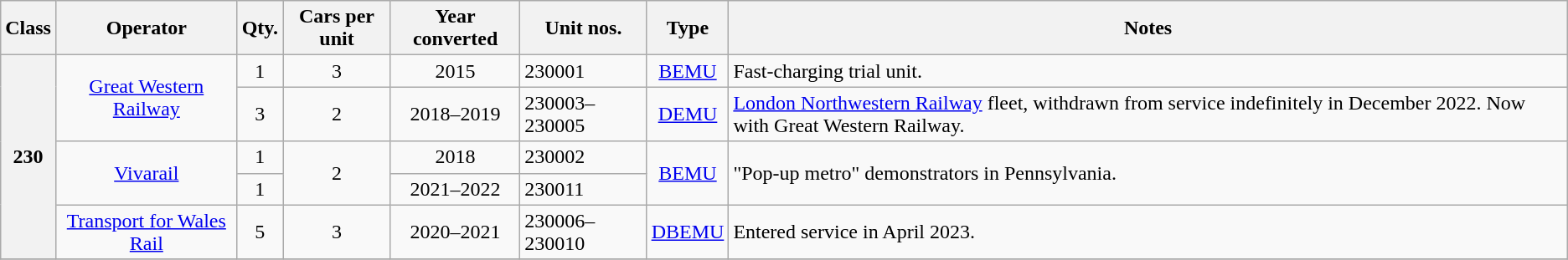<table class="wikitable">
<tr>
<th>Class</th>
<th>Operator</th>
<th>Qty.</th>
<th>Cars per unit</th>
<th>Year converted</th>
<th>Unit nos.</th>
<th>Type</th>
<th>Notes</th>
</tr>
<tr>
<th rowspan="5">230</th>
<td rowspan=2 style="text-align: center;"><a href='#'>Great Western Railway</a></td>
<td style="text-align: center;">1</td>
<td style="text-align: center;">3</td>
<td style="text-align: center;">2015</td>
<td>230001</td>
<td style="text-align: center;"><a href='#'>BEMU</a></td>
<td>Fast-charging trial unit.</td>
</tr>
<tr>
<td style="text-align: center;">3</td>
<td style="text-align: center;">2</td>
<td style="text-align: center;">2018–2019</td>
<td>230003–230005</td>
<td style="text-align: center;"><a href='#'>DEMU</a></td>
<td><a href='#'>London Northwestern Railway</a> fleet, withdrawn from service indefinitely in December 2022. Now with Great Western Railway.</td>
</tr>
<tr>
<td rowspan=2 style="text-align: center;"><a href='#'>Vivarail</a></td>
<td style="text-align: center;">1</td>
<td rowspan=2 style="text-align: center;">2</td>
<td style="text-align: center;">2018</td>
<td>230002</td>
<td rowspan=2 style="text-align: center;"><a href='#'>BEMU</a></td>
<td rowspan=2>"Pop-up metro" demonstrators in Pennsylvania.</td>
</tr>
<tr>
<td style="text-align: center;">1</td>
<td style="text-align: center;">2021–2022</td>
<td>230011</td>
</tr>
<tr>
<td style="text-align: center;"><a href='#'>Transport for Wales Rail</a></td>
<td style="text-align: center;">5</td>
<td style="text-align: center;">3</td>
<td style="text-align: center;">2020–2021</td>
<td>230006–230010</td>
<td style="text-align: center;"><a href='#'>D</a><a href='#'>BEMU</a></td>
<td>Entered service in April 2023.</td>
</tr>
<tr>
</tr>
</table>
